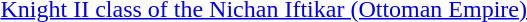<table>
<tr>
<td rowspan=2 style="width:60px; vertical-align:top;"></td>
<td><a href='#'>Knight II class of the Nichan Iftikar (Ottoman Empire)</a></td>
</tr>
<tr>
<td></td>
</tr>
</table>
